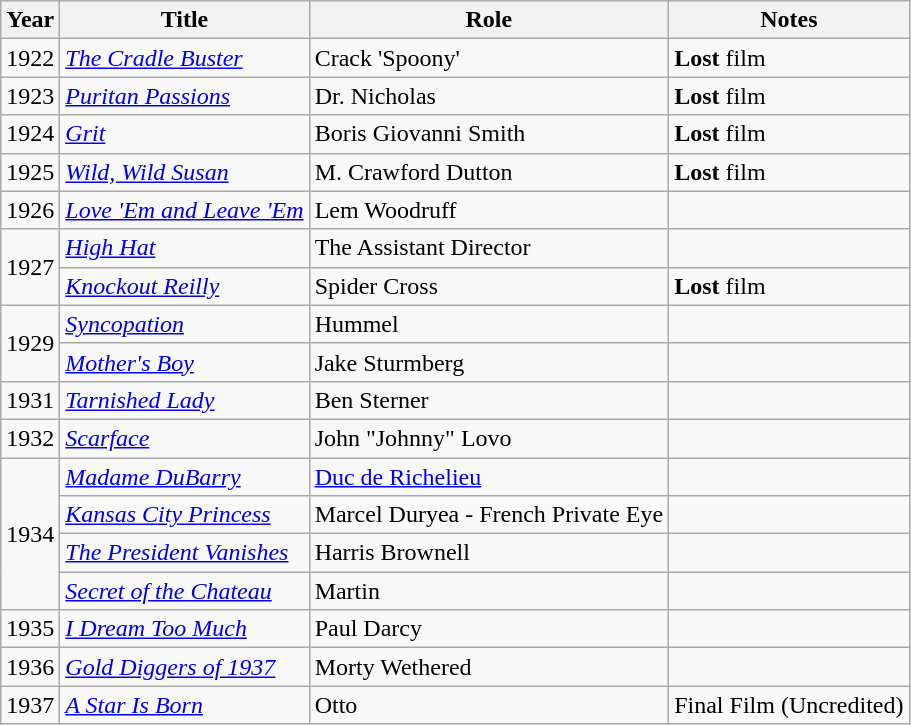<table class="wikitable">
<tr>
<th>Year</th>
<th>Title</th>
<th>Role</th>
<th>Notes</th>
</tr>
<tr>
<td>1922</td>
<td><em><a href='#'>The Cradle Buster</a></em></td>
<td>Crack 'Spoony'</td>
<td><strong>Lost</strong> film</td>
</tr>
<tr>
<td>1923</td>
<td><em><a href='#'>Puritan Passions</a></em></td>
<td>Dr. Nicholas</td>
<td><strong>Lost</strong> film</td>
</tr>
<tr>
<td>1924</td>
<td><em><a href='#'>Grit</a></em></td>
<td>Boris Giovanni Smith</td>
<td><strong>Lost</strong> film</td>
</tr>
<tr>
<td>1925</td>
<td><em><a href='#'>Wild, Wild Susan</a></em></td>
<td>M. Crawford Dutton</td>
<td><strong>Lost</strong> film</td>
</tr>
<tr>
<td>1926</td>
<td><em><a href='#'>Love 'Em and Leave 'Em</a></em></td>
<td>Lem Woodruff</td>
<td></td>
</tr>
<tr>
<td rowspan=2>1927</td>
<td><em><a href='#'>High Hat</a></em></td>
<td>The Assistant Director</td>
<td></td>
</tr>
<tr>
<td><em><a href='#'>Knockout Reilly</a></em></td>
<td>Spider Cross</td>
<td><strong>Lost</strong> film</td>
</tr>
<tr>
<td rowspan=2>1929</td>
<td><em><a href='#'>Syncopation</a></em></td>
<td>Hummel</td>
<td></td>
</tr>
<tr>
<td><em><a href='#'>Mother's Boy</a></em></td>
<td>Jake Sturmberg</td>
<td></td>
</tr>
<tr>
<td>1931</td>
<td><em><a href='#'>Tarnished Lady</a></em></td>
<td>Ben Sterner</td>
<td></td>
</tr>
<tr>
<td>1932</td>
<td><em><a href='#'>Scarface</a></em></td>
<td>John "Johnny" Lovo</td>
<td></td>
</tr>
<tr>
<td rowspan=4>1934</td>
<td><em><a href='#'>Madame DuBarry</a></em></td>
<td><a href='#'>Duc de Richelieu</a></td>
<td></td>
</tr>
<tr>
<td><em><a href='#'>Kansas City Princess</a></em></td>
<td>Marcel Duryea - French Private Eye</td>
<td></td>
</tr>
<tr>
<td><em><a href='#'>The President Vanishes</a></em></td>
<td>Harris Brownell</td>
<td></td>
</tr>
<tr>
<td><em><a href='#'>Secret of the Chateau</a></em></td>
<td>Martin</td>
<td></td>
</tr>
<tr>
<td>1935</td>
<td><em><a href='#'>I Dream Too Much</a></em></td>
<td>Paul Darcy</td>
<td></td>
</tr>
<tr>
<td>1936</td>
<td><em><a href='#'>Gold Diggers of 1937</a></em></td>
<td>Morty Wethered</td>
<td></td>
</tr>
<tr>
<td>1937</td>
<td><em><a href='#'>A Star Is Born</a></em></td>
<td>Otto</td>
<td>Final Film (Uncredited)</td>
</tr>
</table>
